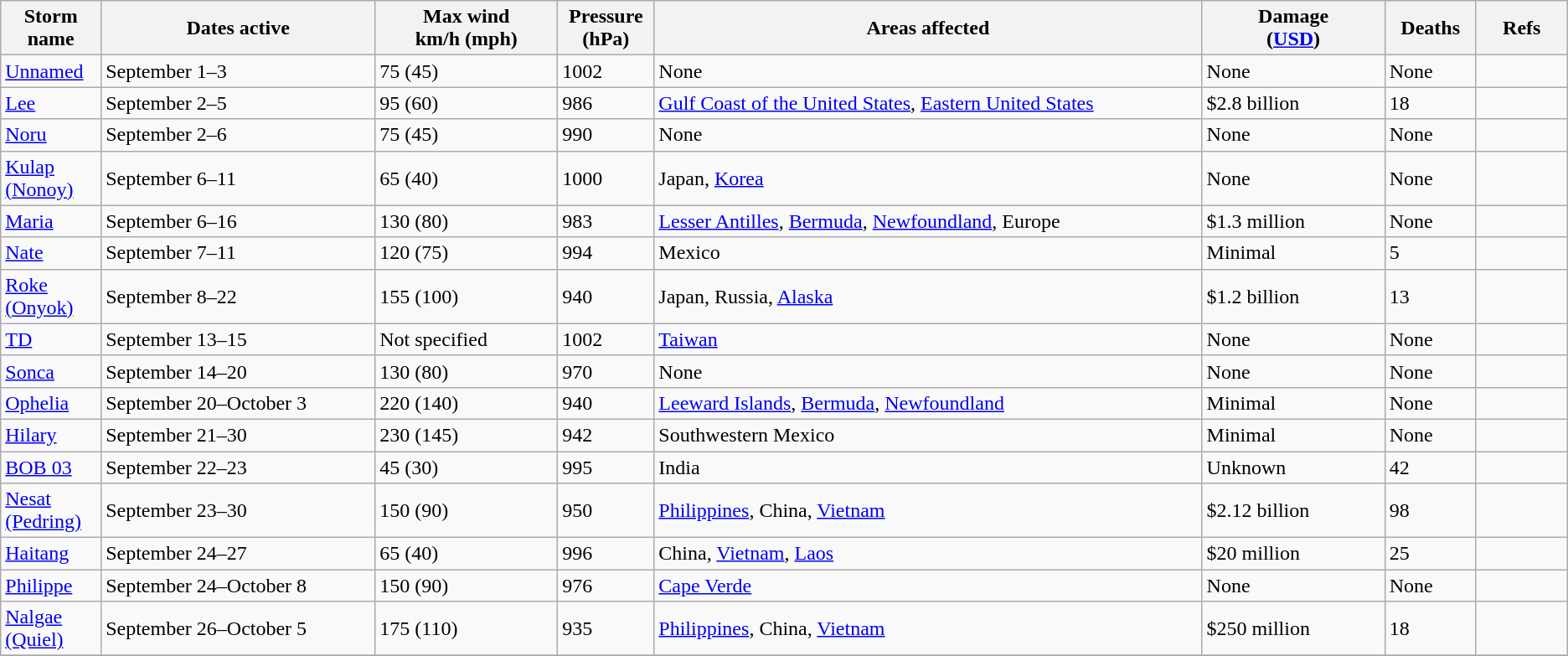<table class="wikitable sortable">
<tr>
<th width="5%">Storm name</th>
<th width="15%">Dates active</th>
<th width="10%">Max wind<br>km/h (mph)</th>
<th width="5%">Pressure<br>(hPa)</th>
<th width="30%">Areas affected</th>
<th width="10%">Damage<br>(<a href='#'>USD</a>)</th>
<th width="5%">Deaths</th>
<th width="5%">Refs</th>
</tr>
<tr>
<td><a href='#'>Unnamed</a></td>
<td>September 1–3</td>
<td>75 (45)</td>
<td>1002</td>
<td>None</td>
<td>None</td>
<td>None</td>
<td></td>
</tr>
<tr>
<td><a href='#'>Lee</a></td>
<td>September 2–5</td>
<td>95 (60)</td>
<td>986</td>
<td><a href='#'>Gulf Coast of the United States</a>, <a href='#'>Eastern United States</a></td>
<td>$2.8 billion</td>
<td>18</td>
<td></td>
</tr>
<tr>
<td><a href='#'>Noru</a></td>
<td>September 2–6</td>
<td>75 (45)</td>
<td>990</td>
<td>None</td>
<td>None</td>
<td>None</td>
<td></td>
</tr>
<tr>
<td><a href='#'>Kulap (Nonoy)</a></td>
<td>September 6–11</td>
<td>65 (40)</td>
<td>1000</td>
<td>Japan, <a href='#'>Korea</a></td>
<td>None</td>
<td>None</td>
<td></td>
</tr>
<tr>
<td><a href='#'>Maria</a></td>
<td>September 6–16</td>
<td>130 (80)</td>
<td>983</td>
<td><a href='#'>Lesser Antilles</a>, <a href='#'>Bermuda</a>, <a href='#'>Newfoundland</a>, Europe</td>
<td>$1.3 million</td>
<td>None</td>
<td></td>
</tr>
<tr>
<td><a href='#'>Nate</a></td>
<td>September 7–11</td>
<td>120 (75)</td>
<td>994</td>
<td>Mexico</td>
<td>Minimal</td>
<td>5</td>
<td></td>
</tr>
<tr>
<td><a href='#'>Roke (Onyok)</a></td>
<td>September 8–22</td>
<td>155 (100)</td>
<td>940</td>
<td>Japan, Russia, <a href='#'>Alaska</a></td>
<td>$1.2 billion</td>
<td>13</td>
<td></td>
</tr>
<tr>
<td><a href='#'>TD</a></td>
<td>September 13–15</td>
<td>Not specified</td>
<td>1002</td>
<td><a href='#'>Taiwan</a></td>
<td>None</td>
<td>None</td>
<td></td>
</tr>
<tr>
<td><a href='#'>Sonca</a></td>
<td>September 14–20</td>
<td>130 (80)</td>
<td>970</td>
<td>None</td>
<td>None</td>
<td>None</td>
<td></td>
</tr>
<tr>
<td><a href='#'>Ophelia</a></td>
<td>September 20–October 3</td>
<td>220 (140)</td>
<td>940</td>
<td><a href='#'>Leeward Islands</a>, <a href='#'>Bermuda</a>, <a href='#'>Newfoundland</a></td>
<td>Minimal</td>
<td>None</td>
<td></td>
</tr>
<tr>
<td><a href='#'>Hilary</a></td>
<td>September 21–30</td>
<td>230 (145)</td>
<td>942</td>
<td>Southwestern Mexico</td>
<td>Minimal</td>
<td>None</td>
<td></td>
</tr>
<tr>
<td><a href='#'>BOB 03</a></td>
<td>September 22–23</td>
<td>45 (30)</td>
<td>995</td>
<td>India</td>
<td>Unknown</td>
<td>42</td>
<td></td>
</tr>
<tr>
<td><a href='#'>Nesat (Pedring)</a></td>
<td>September 23–30</td>
<td>150 (90)</td>
<td>950</td>
<td><a href='#'>Philippines</a>, China, <a href='#'>Vietnam</a></td>
<td>$2.12 billion</td>
<td>98</td>
<td></td>
</tr>
<tr>
<td><a href='#'>Haitang</a></td>
<td>September 24–27</td>
<td>65 (40)</td>
<td>996</td>
<td>China, <a href='#'>Vietnam</a>, <a href='#'>Laos</a></td>
<td>$20 million</td>
<td>25</td>
<td></td>
</tr>
<tr>
<td><a href='#'>Philippe</a></td>
<td>September 24–October 8</td>
<td>150 (90)</td>
<td>976</td>
<td><a href='#'>Cape Verde</a></td>
<td>None</td>
<td>None</td>
<td></td>
</tr>
<tr>
<td><a href='#'>Nalgae (Quiel)</a></td>
<td>September 26–October 5</td>
<td>175 (110)</td>
<td>935</td>
<td><a href='#'>Philippines</a>, China, <a href='#'>Vietnam</a></td>
<td>$250 million</td>
<td>18</td>
<td></td>
</tr>
<tr>
</tr>
</table>
